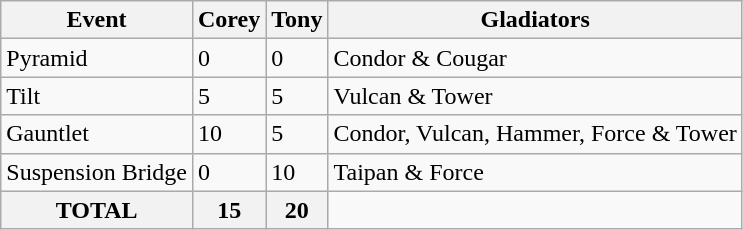<table class="wikitable">
<tr>
<th>Event</th>
<th>Corey</th>
<th>Tony</th>
<th>Gladiators</th>
</tr>
<tr>
<td>Pyramid</td>
<td>0</td>
<td>0</td>
<td>Condor & Cougar</td>
</tr>
<tr>
<td>Tilt</td>
<td>5</td>
<td>5</td>
<td>Vulcan & Tower</td>
</tr>
<tr>
<td>Gauntlet</td>
<td>10</td>
<td>5</td>
<td>Condor, Vulcan, Hammer, Force & Tower</td>
</tr>
<tr>
<td>Suspension Bridge</td>
<td>0</td>
<td>10</td>
<td>Taipan & Force</td>
</tr>
<tr>
<th>TOTAL</th>
<th>15</th>
<th>20</th>
</tr>
</table>
